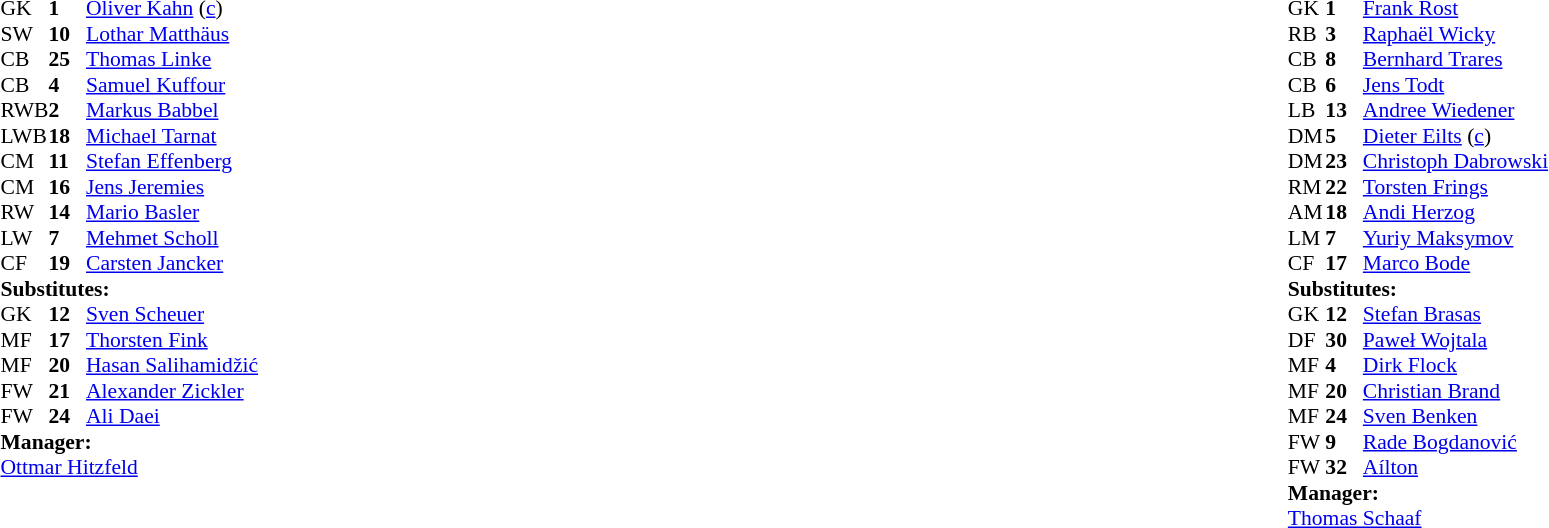<table width="100%">
<tr>
<td valign="top" width="40%"><br><table style="font-size:90%" cellspacing="0" cellpadding="0">
<tr>
<th width=25></th>
<th width=25></th>
</tr>
<tr>
<td>GK</td>
<td><strong>1</strong></td>
<td> <a href='#'>Oliver Kahn</a> (<a href='#'>c</a>)</td>
</tr>
<tr>
<td>SW</td>
<td><strong>10</strong></td>
<td> <a href='#'>Lothar Matthäus</a></td>
</tr>
<tr>
<td>CB</td>
<td><strong>25</strong></td>
<td> <a href='#'>Thomas Linke</a></td>
</tr>
<tr>
<td>CB</td>
<td><strong>4</strong></td>
<td> <a href='#'>Samuel Kuffour</a></td>
<td></td>
<td></td>
</tr>
<tr>
<td>RWB</td>
<td><strong>2</strong></td>
<td> <a href='#'>Markus Babbel</a></td>
</tr>
<tr>
<td>LWB</td>
<td><strong>18</strong></td>
<td> <a href='#'>Michael Tarnat</a></td>
</tr>
<tr>
<td>CM</td>
<td><strong>11</strong></td>
<td> <a href='#'>Stefan Effenberg</a></td>
<td></td>
</tr>
<tr>
<td>CM</td>
<td><strong>16</strong></td>
<td> <a href='#'>Jens Jeremies</a></td>
<td></td>
<td></td>
</tr>
<tr>
<td>RW</td>
<td><strong>14</strong></td>
<td> <a href='#'>Mario Basler</a></td>
<td></td>
</tr>
<tr>
<td>LW</td>
<td><strong>7</strong></td>
<td> <a href='#'>Mehmet Scholl</a></td>
<td></td>
<td></td>
</tr>
<tr>
<td>CF</td>
<td><strong>19</strong></td>
<td> <a href='#'>Carsten Jancker</a></td>
<td></td>
</tr>
<tr>
<td colspan=3><strong>Substitutes:</strong></td>
</tr>
<tr>
<td>GK</td>
<td><strong>12</strong></td>
<td> <a href='#'>Sven Scheuer</a></td>
</tr>
<tr>
<td>MF</td>
<td><strong>17</strong></td>
<td> <a href='#'>Thorsten Fink</a></td>
<td></td>
<td></td>
</tr>
<tr>
<td>MF</td>
<td><strong>20</strong></td>
<td> <a href='#'>Hasan Salihamidžić</a></td>
<td></td>
<td></td>
</tr>
<tr>
<td>FW</td>
<td><strong>21</strong></td>
<td> <a href='#'>Alexander Zickler</a></td>
</tr>
<tr>
<td>FW</td>
<td><strong>24</strong></td>
<td> <a href='#'>Ali Daei</a></td>
<td></td>
<td></td>
</tr>
<tr>
<td colspan=3><strong>Manager:</strong></td>
</tr>
<tr>
<td colspan=3> <a href='#'>Ottmar Hitzfeld</a></td>
</tr>
</table>
</td>
<td valign="top"></td>
<td valign="top" width="50%"><br><table style="font-size:90%; margin:auto" cellspacing="0" cellpadding="0">
<tr>
<th width=25></th>
<th width=25></th>
</tr>
<tr>
<td>GK</td>
<td><strong>1</strong></td>
<td> <a href='#'>Frank Rost</a></td>
<td></td>
</tr>
<tr>
<td>RB</td>
<td><strong>3</strong></td>
<td> <a href='#'>Raphaël Wicky</a></td>
<td></td>
</tr>
<tr>
<td>CB</td>
<td><strong>8</strong></td>
<td> <a href='#'>Bernhard Trares</a></td>
<td></td>
</tr>
<tr>
<td>CB</td>
<td><strong>6</strong></td>
<td> <a href='#'>Jens Todt</a></td>
</tr>
<tr>
<td>LB</td>
<td><strong>13</strong></td>
<td> <a href='#'>Andree Wiedener</a></td>
</tr>
<tr>
<td>DM</td>
<td><strong>5</strong></td>
<td> <a href='#'>Dieter Eilts</a> (<a href='#'>c</a>)</td>
</tr>
<tr>
<td>DM</td>
<td><strong>23</strong></td>
<td> <a href='#'>Christoph Dabrowski</a></td>
<td></td>
<td></td>
</tr>
<tr>
<td>RM</td>
<td><strong>22</strong></td>
<td> <a href='#'>Torsten Frings</a></td>
</tr>
<tr>
<td>AM</td>
<td><strong>18</strong></td>
<td> <a href='#'>Andi Herzog</a></td>
<td></td>
<td></td>
</tr>
<tr>
<td>LM</td>
<td><strong>7</strong></td>
<td> <a href='#'>Yuriy Maksymov</a></td>
</tr>
<tr>
<td>CF</td>
<td><strong>17</strong></td>
<td> <a href='#'>Marco Bode</a></td>
</tr>
<tr>
<td colspan=3><strong>Substitutes:</strong></td>
</tr>
<tr>
<td>GK</td>
<td><strong>12</strong></td>
<td> <a href='#'>Stefan Brasas</a></td>
</tr>
<tr>
<td>DF</td>
<td><strong>30</strong></td>
<td> <a href='#'>Paweł Wojtala</a></td>
<td></td>
<td></td>
</tr>
<tr>
<td>MF</td>
<td><strong>4</strong></td>
<td> <a href='#'>Dirk Flock</a></td>
</tr>
<tr>
<td>MF</td>
<td><strong>20</strong></td>
<td> <a href='#'>Christian Brand</a></td>
</tr>
<tr>
<td>MF</td>
<td><strong>24</strong></td>
<td> <a href='#'>Sven Benken</a></td>
</tr>
<tr>
<td>FW</td>
<td><strong>9</strong></td>
<td> <a href='#'>Rade Bogdanović</a></td>
<td></td>
<td></td>
</tr>
<tr>
<td>FW</td>
<td><strong>32</strong></td>
<td> <a href='#'>Aílton</a></td>
</tr>
<tr>
<td colspan=3><strong>Manager:</strong></td>
</tr>
<tr>
<td colspan=3> <a href='#'>Thomas Schaaf</a></td>
</tr>
</table>
</td>
</tr>
</table>
